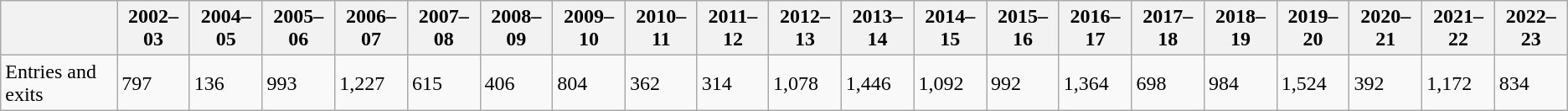<table class="wikitable">
<tr>
<th></th>
<th>2002–03</th>
<th>2004–05</th>
<th>2005–06</th>
<th>2006–07</th>
<th>2007–08</th>
<th>2008–09</th>
<th>2009–10</th>
<th>2010–11</th>
<th>2011–12</th>
<th>2012–13</th>
<th>2013–14</th>
<th>2014–15</th>
<th>2015–16</th>
<th>2016–17</th>
<th>2017–18</th>
<th>2018–19</th>
<th>2019–20</th>
<th>2020–21</th>
<th>2021–22</th>
<th>2022–23</th>
</tr>
<tr>
<td>Entries and exits</td>
<td>797</td>
<td>136</td>
<td>993</td>
<td>1,227</td>
<td>615</td>
<td>406</td>
<td>804</td>
<td>362</td>
<td>314</td>
<td>1,078</td>
<td>1,446</td>
<td>1,092</td>
<td>992</td>
<td>1,364</td>
<td>698</td>
<td>984</td>
<td>1,524</td>
<td>392</td>
<td>1,172</td>
<td>834</td>
</tr>
</table>
